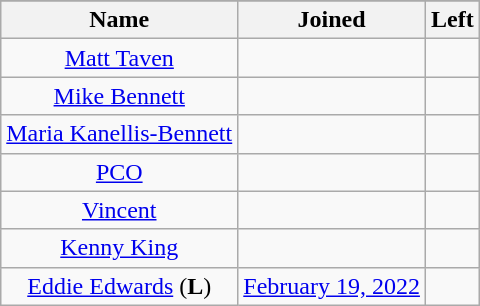<table class="wikitable sortable" style="text-align:center;">
<tr>
</tr>
<tr>
<th>Name</th>
<th>Joined</th>
<th>Left</th>
</tr>
<tr>
<td><a href='#'>Matt Taven</a></td>
<td></td>
<td></td>
</tr>
<tr>
<td><a href='#'>Mike Bennett</a></td>
<td></td>
<td></td>
</tr>
<tr>
<td><a href='#'>Maria Kanellis-Bennett</a></td>
<td></td>
<td></td>
</tr>
<tr>
<td><a href='#'>PCO</a></td>
<td></td>
<td></td>
</tr>
<tr>
<td><a href='#'>Vincent</a></td>
<td></td>
<td></td>
</tr>
<tr>
<td><a href='#'>Kenny King</a></td>
<td></td>
<td></td>
</tr>
<tr>
<td><a href='#'>Eddie Edwards</a> (<strong>L</strong>)</td>
<td><a href='#'>February 19, 2022</a></td>
<td></td>
</tr>
</table>
